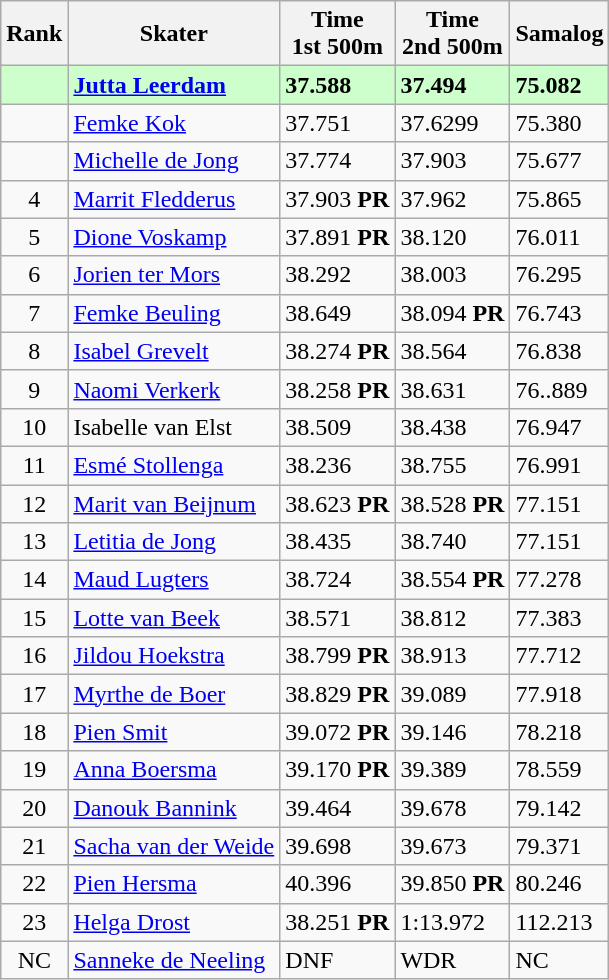<table class="wikitable sortable" style="text-align:left">
<tr>
<th>Rank</th>
<th>Skater</th>
<th>Time <br> 1st 500m</th>
<th>Time <br> 2nd 500m</th>
<th>Samalog</th>
</tr>
<tr bgcolor=ccffcc>
<td align="center"></td>
<td><strong><a href='#'>Jutta Leerdam</a></strong></td>
<td><strong>37.588</strong></td>
<td><strong>37.494</strong></td>
<td><strong>75.082</strong></td>
</tr>
<tr>
<td align="center"></td>
<td><a href='#'>Femke Kok</a></td>
<td>37.751</td>
<td>37.6299</td>
<td>75.380</td>
</tr>
<tr>
<td align="center"></td>
<td><a href='#'>Michelle de Jong</a></td>
<td>37.774</td>
<td>37.903</td>
<td>75.677</td>
</tr>
<tr>
<td align="center">4</td>
<td><a href='#'>Marrit Fledderus</a></td>
<td>37.903 <strong>PR</strong></td>
<td>37.962</td>
<td>75.865</td>
</tr>
<tr>
<td align="center">5</td>
<td><a href='#'>Dione Voskamp</a></td>
<td>37.891 <strong>PR</strong></td>
<td>38.120</td>
<td>76.011</td>
</tr>
<tr>
<td align="center">6</td>
<td><a href='#'>Jorien ter Mors</a></td>
<td>38.292</td>
<td>38.003</td>
<td>76.295</td>
</tr>
<tr>
<td align="center">7</td>
<td><a href='#'>Femke Beuling</a></td>
<td>38.649</td>
<td>38.094 <strong>PR</strong></td>
<td>76.743</td>
</tr>
<tr>
<td align="center">8</td>
<td><a href='#'>Isabel Grevelt</a></td>
<td>38.274 <strong>PR</strong></td>
<td>38.564</td>
<td>76.838</td>
</tr>
<tr>
<td align="center">9</td>
<td><a href='#'>Naomi Verkerk</a></td>
<td>38.258 <strong>PR</strong></td>
<td>38.631</td>
<td>76..889</td>
</tr>
<tr>
<td align="center">10</td>
<td>Isabelle van Elst</td>
<td>38.509</td>
<td>38.438</td>
<td>76.947</td>
</tr>
<tr>
<td align="center">11</td>
<td><a href='#'>Esmé Stollenga</a></td>
<td>38.236</td>
<td>38.755</td>
<td>76.991</td>
</tr>
<tr>
<td align="center">12</td>
<td><a href='#'>Marit van Beijnum</a></td>
<td>38.623 <strong>PR</strong></td>
<td>38.528 <strong>PR</strong></td>
<td>77.151</td>
</tr>
<tr>
<td align="center">13</td>
<td><a href='#'>Letitia de Jong</a></td>
<td>38.435</td>
<td>38.740</td>
<td>77.151</td>
</tr>
<tr>
<td align="center">14</td>
<td><a href='#'>Maud Lugters</a></td>
<td>38.724</td>
<td>38.554 <strong>PR</strong></td>
<td>77.278</td>
</tr>
<tr>
<td align="center">15</td>
<td><a href='#'>Lotte van Beek</a></td>
<td>38.571</td>
<td>38.812</td>
<td>77.383</td>
</tr>
<tr>
<td align="center">16</td>
<td><a href='#'>Jildou Hoekstra</a></td>
<td>38.799 <strong>PR</strong></td>
<td>38.913</td>
<td>77.712</td>
</tr>
<tr>
<td align="center">17</td>
<td><a href='#'>Myrthe de Boer</a></td>
<td>38.829 <strong>PR</strong></td>
<td>39.089</td>
<td>77.918</td>
</tr>
<tr>
<td align="center">18</td>
<td><a href='#'>Pien Smit</a></td>
<td>39.072 <strong>PR</strong></td>
<td>39.146</td>
<td>78.218</td>
</tr>
<tr>
<td align="center">19</td>
<td><a href='#'>Anna Boersma</a></td>
<td>39.170 <strong>PR</strong></td>
<td>39.389</td>
<td>78.559</td>
</tr>
<tr>
<td align="center">20</td>
<td><a href='#'>Danouk Bannink</a></td>
<td>39.464</td>
<td>39.678</td>
<td>79.142</td>
</tr>
<tr>
<td align="center">21</td>
<td><a href='#'>Sacha van der Weide</a></td>
<td>39.698</td>
<td>39.673</td>
<td>79.371</td>
</tr>
<tr>
<td align="center">22</td>
<td><a href='#'>Pien Hersma</a></td>
<td>40.396</td>
<td>39.850 <strong>PR</strong></td>
<td>80.246</td>
</tr>
<tr>
<td align="center">23</td>
<td><a href='#'>Helga Drost</a></td>
<td>38.251 <strong>PR</strong></td>
<td>1:13.972</td>
<td>112.213</td>
</tr>
<tr>
<td align="center">NC</td>
<td><a href='#'>Sanneke de Neeling</a></td>
<td>DNF</td>
<td>WDR</td>
<td>NC</td>
</tr>
</table>
